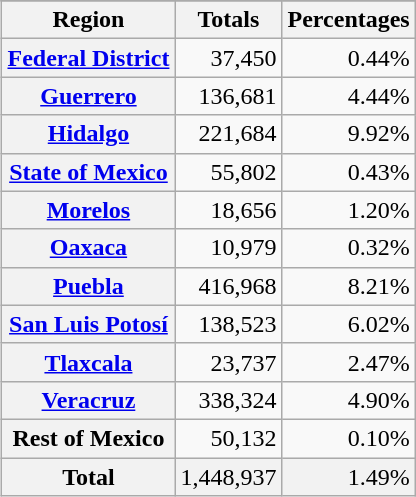<table class="wikitable sortable" style="float:right; margin:0 0 0.5em 1em;">
<tr>
</tr>
<tr>
<th scope="col">Region</th>
<th scope="col">Totals</th>
<th scope="col">Percentages</th>
</tr>
<tr>
<th scope="row"><a href='#'>Federal District</a></th>
<td style="text-align:right">37,450</td>
<td style="text-align:right">0.44%</td>
</tr>
<tr>
<th scope="row"><a href='#'>Guerrero</a></th>
<td style="text-align:right">136,681</td>
<td style="text-align:right">4.44%</td>
</tr>
<tr>
<th scope="row"><a href='#'>Hidalgo</a></th>
<td style="text-align:right">221,684</td>
<td style="text-align:right">9.92%</td>
</tr>
<tr>
<th scope="row"><a href='#'>State of Mexico</a></th>
<td style="text-align:right">55,802</td>
<td style="text-align:right">0.43%</td>
</tr>
<tr>
<th scope="row"><a href='#'>Morelos</a></th>
<td style="text-align:right">18,656</td>
<td style="text-align:right">1.20%</td>
</tr>
<tr>
<th scope="row"><a href='#'>Oaxaca</a></th>
<td style="text-align:right">10,979</td>
<td style="text-align:right">0.32%</td>
</tr>
<tr>
<th scope="row"><a href='#'>Puebla</a></th>
<td style="text-align:right">416,968</td>
<td style="text-align:right">8.21%</td>
</tr>
<tr>
<th scope="row"><a href='#'>San Luis Potosí</a></th>
<td style="text-align:right">138,523</td>
<td style="text-align:right">6.02%</td>
</tr>
<tr>
<th scope="row"><a href='#'>Tlaxcala</a></th>
<td style="text-align:right">23,737</td>
<td style="text-align:right">2.47%</td>
</tr>
<tr>
<th scope="row"><a href='#'>Veracruz</a></th>
<td style="text-align:right">338,324</td>
<td style="text-align:right">4.90%</td>
</tr>
<tr>
<th scope="row">Rest of Mexico</th>
<td style="text-align:right">50,132</td>
<td style="text-align:right">0.10%</td>
</tr>
<tr class="sortbottom" style="background-color:#F2F2F2;">
<th scope="row">Total</th>
<td style="text-align:right">1,448,937</td>
<td style="text-align:right">1.49%</td>
</tr>
</table>
